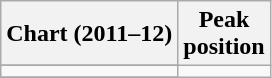<table class="wikitable sortable">
<tr>
<th>Chart (2011–12)</th>
<th>Peak<br>position</th>
</tr>
<tr>
</tr>
<tr>
</tr>
<tr>
<td></td>
</tr>
<tr>
</tr>
<tr>
</tr>
<tr>
</tr>
<tr>
</tr>
<tr>
</tr>
<tr>
</tr>
<tr>
</tr>
<tr>
</tr>
<tr>
</tr>
<tr>
</tr>
<tr>
</tr>
<tr>
</tr>
<tr>
</tr>
<tr>
</tr>
<tr>
</tr>
<tr>
</tr>
<tr>
</tr>
<tr>
</tr>
<tr>
</tr>
<tr>
</tr>
<tr>
</tr>
<tr>
</tr>
<tr>
</tr>
<tr>
</tr>
<tr>
</tr>
<tr>
</tr>
<tr>
</tr>
</table>
